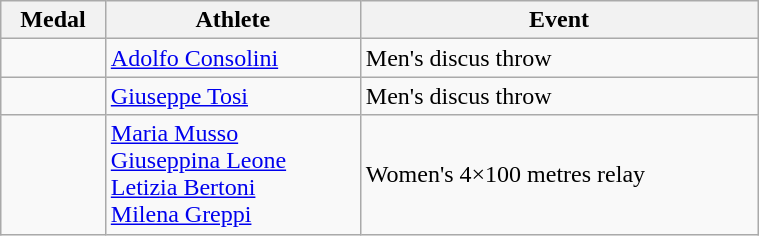<table class="wikitable" style="width:40%; font-size:100%; text-align:left;">
<tr>
<th>Medal</th>
<th>Athlete</th>
<th>Event</th>
</tr>
<tr>
<td align = center></td>
<td><a href='#'>Adolfo Consolini</a></td>
<td>Men's discus throw</td>
</tr>
<tr>
<td align = center></td>
<td><a href='#'>Giuseppe Tosi</a></td>
<td>Men's discus throw</td>
</tr>
<tr>
<td align = center></td>
<td><a href='#'>Maria Musso</a><br><a href='#'>Giuseppina Leone</a><br><a href='#'>Letizia Bertoni</a><br><a href='#'>Milena Greppi</a></td>
<td>Women's 4×100 metres relay</td>
</tr>
</table>
